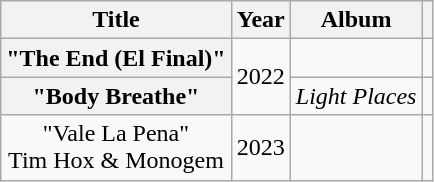<table class="wikitable plainrowheaders" style="text-align:center;">
<tr>
<th class="unsortable" scope="col">Title</th>
<th class="unsortable" scope="col">Year</th>
<th class="unsortable" scope="col">Album</th>
<th class="unsortable" scope="col"></th>
</tr>
<tr>
<th scope="row">"The End (El Final)" <br></th>
<td rowspan="2">2022</td>
<td></td>
<td></td>
</tr>
<tr>
<th scope="row">"Body Breathe" <br></th>
<td><em>Light Places</em></td>
<td></td>
</tr>
<tr>
<td>"Vale La Pena"<br>Tim Hox & Monogem</td>
<td>2023</td>
<td></td>
<td></td>
</tr>
</table>
